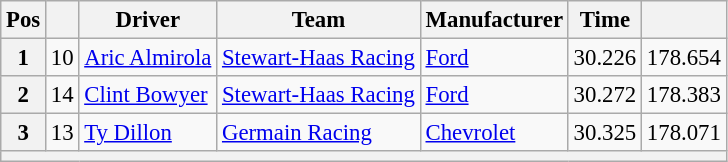<table class="wikitable" style="font-size:95%">
<tr>
<th>Pos</th>
<th></th>
<th>Driver</th>
<th>Team</th>
<th>Manufacturer</th>
<th>Time</th>
<th></th>
</tr>
<tr>
<th>1</th>
<td>10</td>
<td><a href='#'>Aric Almirola</a></td>
<td><a href='#'>Stewart-Haas Racing</a></td>
<td><a href='#'>Ford</a></td>
<td>30.226</td>
<td>178.654</td>
</tr>
<tr>
<th>2</th>
<td>14</td>
<td><a href='#'>Clint Bowyer</a></td>
<td><a href='#'>Stewart-Haas Racing</a></td>
<td><a href='#'>Ford</a></td>
<td>30.272</td>
<td>178.383</td>
</tr>
<tr>
<th>3</th>
<td>13</td>
<td><a href='#'>Ty Dillon</a></td>
<td><a href='#'>Germain Racing</a></td>
<td><a href='#'>Chevrolet</a></td>
<td>30.325</td>
<td>178.071</td>
</tr>
<tr>
<th colspan="7"></th>
</tr>
</table>
